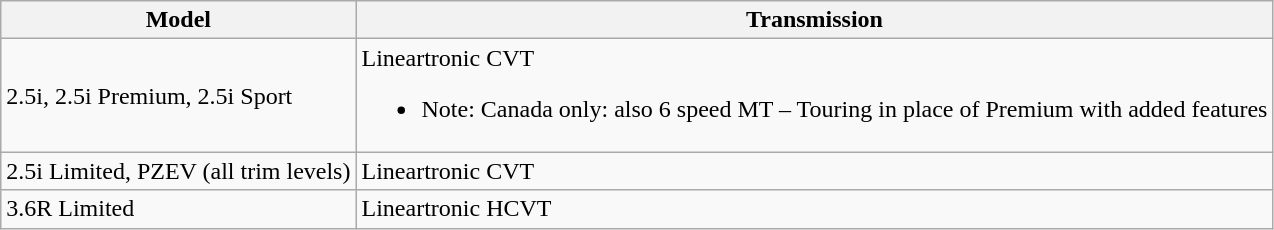<table class="wikitable">
<tr>
<th>Model</th>
<th>Transmission</th>
</tr>
<tr>
<td>2.5i, 2.5i Premium, 2.5i Sport</td>
<td>Lineartronic CVT<br><ul><li>Note: Canada only: also 6 speed MT – Touring in place of Premium with added features</li></ul></td>
</tr>
<tr>
<td>2.5i Limited, PZEV (all trim levels)</td>
<td>Lineartronic CVT</td>
</tr>
<tr>
<td>3.6R Limited</td>
<td>Lineartronic HCVT</td>
</tr>
</table>
